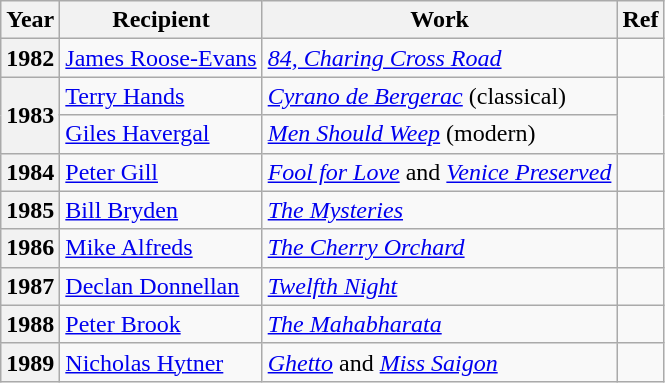<table class="wikitable">
<tr>
<th>Year</th>
<th>Recipient</th>
<th>Work</th>
<th>Ref</th>
</tr>
<tr>
<th>1982</th>
<td><a href='#'>James Roose-Evans</a></td>
<td><em><a href='#'>84, Charing Cross Road</a></em></td>
<td></td>
</tr>
<tr>
<th rowspan="2">1983</th>
<td><a href='#'>Terry Hands</a></td>
<td><em><a href='#'>Cyrano de Bergerac</a></em> (classical)</td>
<td rowspan="2"></td>
</tr>
<tr>
<td><a href='#'>Giles Havergal</a></td>
<td><em><a href='#'>Men Should Weep</a></em> (modern)</td>
</tr>
<tr>
<th>1984</th>
<td><a href='#'>Peter Gill</a></td>
<td><em><a href='#'>Fool for Love</a></em> and <em><a href='#'>Venice Preserved</a></em></td>
<td></td>
</tr>
<tr>
<th>1985</th>
<td><a href='#'>Bill Bryden</a></td>
<td><em><a href='#'>The Mysteries</a></em></td>
<td></td>
</tr>
<tr>
<th>1986</th>
<td><a href='#'>Mike Alfreds</a></td>
<td><em><a href='#'>The Cherry Orchard</a></em></td>
<td></td>
</tr>
<tr>
<th>1987</th>
<td><a href='#'>Declan Donnellan</a></td>
<td><em><a href='#'>Twelfth Night</a></em></td>
<td></td>
</tr>
<tr>
<th>1988</th>
<td><a href='#'>Peter Brook</a></td>
<td><em><a href='#'>The Mahabharata</a></em></td>
<td></td>
</tr>
<tr>
<th>1989</th>
<td><a href='#'>Nicholas Hytner</a></td>
<td><em><a href='#'>Ghetto</a></em> and <em><a href='#'>Miss Saigon</a></em></td>
<td></td>
</tr>
</table>
